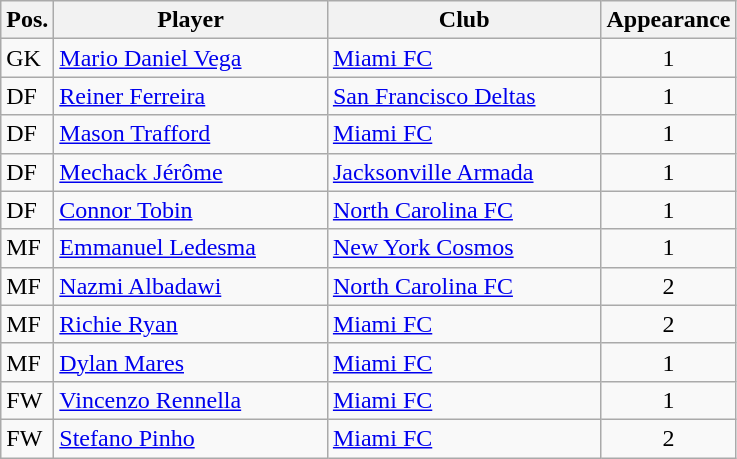<table class="wikitable">
<tr>
<th>Pos.</th>
<th>Player</th>
<th>Club</th>
<th>Appearance</th>
</tr>
<tr>
<td>GK</td>
<td style="width:175px;"> <a href='#'>Mario Daniel Vega</a></td>
<td style="width:175px;"><a href='#'>Miami FC</a></td>
<td style="text-align:center;">1</td>
</tr>
<tr>
<td>DF</td>
<td> <a href='#'>Reiner Ferreira</a></td>
<td><a href='#'>San Francisco Deltas</a></td>
<td style="text-align:center;">1</td>
</tr>
<tr>
<td>DF</td>
<td> <a href='#'>Mason Trafford</a></td>
<td><a href='#'>Miami FC</a></td>
<td style="text-align:center;">1</td>
</tr>
<tr>
<td>DF</td>
<td> <a href='#'>Mechack Jérôme</a></td>
<td><a href='#'>Jacksonville Armada</a></td>
<td style="text-align:center;">1</td>
</tr>
<tr>
<td>DF</td>
<td> <a href='#'>Connor Tobin</a></td>
<td><a href='#'>North Carolina FC</a></td>
<td style="text-align:center;">1</td>
</tr>
<tr>
<td>MF</td>
<td> <a href='#'>Emmanuel Ledesma</a></td>
<td><a href='#'>New York Cosmos</a></td>
<td style="text-align:center;">1</td>
</tr>
<tr>
<td>MF</td>
<td> <a href='#'>Nazmi Albadawi</a></td>
<td><a href='#'>North Carolina FC</a></td>
<td style="text-align:center;">2</td>
</tr>
<tr>
<td>MF</td>
<td> <a href='#'>Richie Ryan</a></td>
<td><a href='#'>Miami FC</a></td>
<td style="text-align:center;">2</td>
</tr>
<tr>
<td>MF</td>
<td> <a href='#'>Dylan Mares</a></td>
<td><a href='#'>Miami FC</a></td>
<td style="text-align:center;">1</td>
</tr>
<tr>
<td>FW</td>
<td> <a href='#'>Vincenzo Rennella</a></td>
<td><a href='#'>Miami FC</a></td>
<td style="text-align:center;">1</td>
</tr>
<tr>
<td>FW</td>
<td> <a href='#'>Stefano Pinho</a></td>
<td><a href='#'>Miami FC</a></td>
<td style="text-align:center;">2</td>
</tr>
</table>
